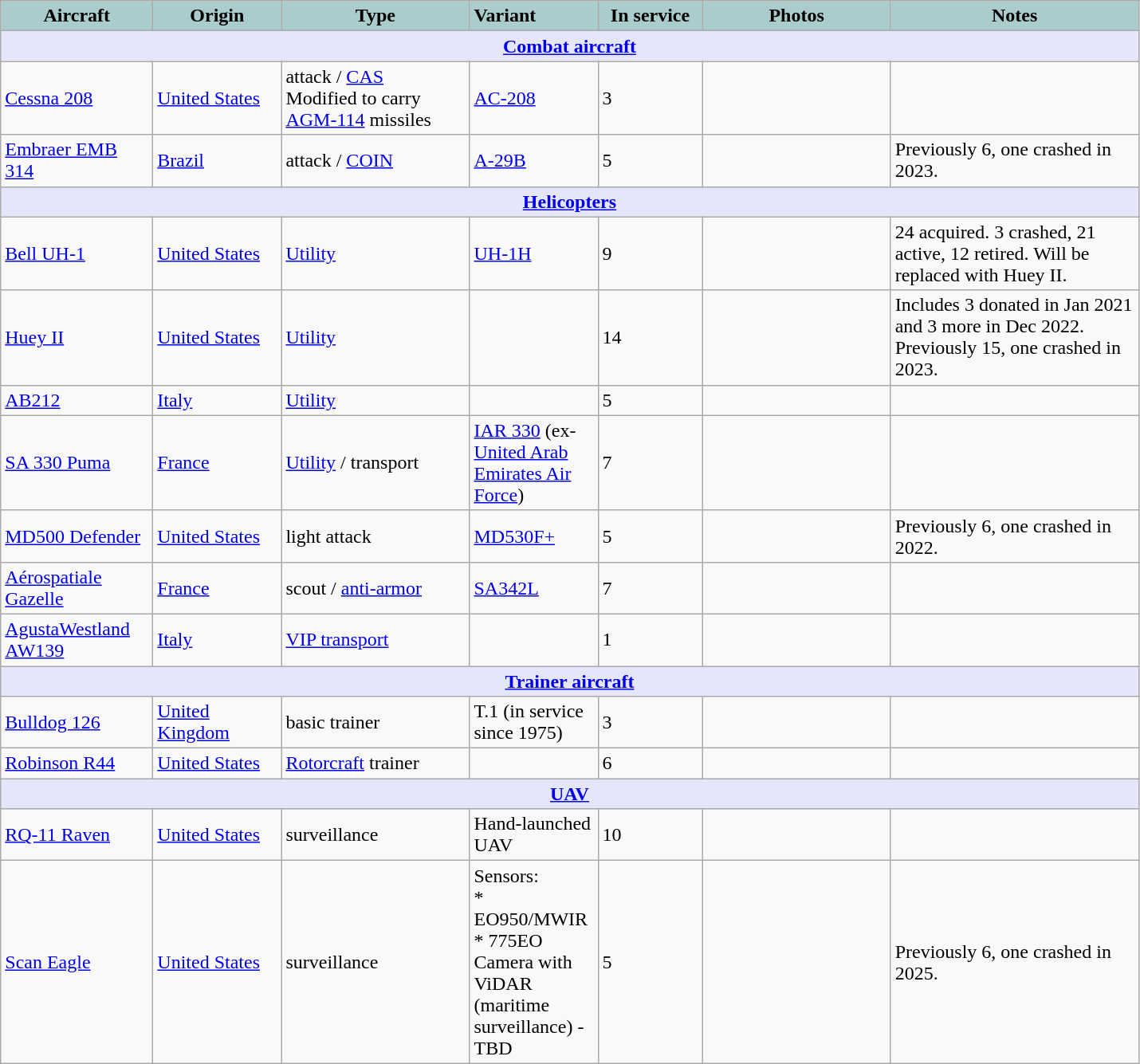<table class="wikitable">
<tr>
<th style="width:120px; text-align:center; background:#acc;">Aircraft</th>
<th style="width:100px; text-align:center; background:#acc;">Origin</th>
<th style="width:150px; text-align:center; background:#acc;">Type</th>
<th style="width:100px; text-align:left; background:#acc;">Variant</th>
<th style="width:80px; text-align:center; background:#acc;">In service</th>
<th style="width:150px; text-align:center; background:#acc;">Photos</th>
<th style="width:200px; text-align:center; background:#acc;">Notes</th>
</tr>
<tr>
<th style="text-align:center; background:lavender;" colspan="7"><a href='#'>Combat aircraft</a></th>
</tr>
<tr>
<td><a href='#'>Cessna 208</a></td>
<td><a href='#'>United States</a></td>
<td>attack / <a href='#'>CAS</a><br>Modified to carry <a href='#'>AGM-114</a> missiles</td>
<td><a href='#'>AC-208</a></td>
<td>3</td>
<td></td>
<td></td>
</tr>
<tr>
<td><a href='#'>Embraer EMB 314</a></td>
<td><a href='#'>Brazil</a></td>
<td>attack / <a href='#'>COIN</a></td>
<td><a href='#'>A-29B</a></td>
<td>5</td>
<td></td>
<td>Previously 6, one crashed in 2023.</td>
</tr>
<tr>
<th style="text-align:center; background:lavender;" colspan="7"><a href='#'>Helicopters</a></th>
</tr>
<tr>
<td><a href='#'>Bell UH-1</a></td>
<td><a href='#'>United States</a></td>
<td><a href='#'>Utility</a></td>
<td><a href='#'>UH-1H</a></td>
<td>9</td>
<td></td>
<td>24 acquired. 3 crashed, 21 active, 12 retired. Will be replaced with Huey II.</td>
</tr>
<tr>
<td><a href='#'>Huey II</a></td>
<td><a href='#'>United States</a></td>
<td><a href='#'>Utility</a></td>
<td></td>
<td>14</td>
<td></td>
<td>Includes 3 donated in Jan 2021 and 3 more in Dec 2022. Previously 15, one crashed in 2023.</td>
</tr>
<tr>
<td><a href='#'>AB212</a></td>
<td><a href='#'>Italy</a></td>
<td><a href='#'>Utility</a></td>
<td></td>
<td>5</td>
<td></td>
<td></td>
</tr>
<tr>
<td><a href='#'>SA 330 Puma</a></td>
<td><a href='#'>France</a></td>
<td><a href='#'>Utility</a> / transport</td>
<td><a href='#'>IAR 330</a> (ex-<a href='#'>United Arab Emirates Air Force</a>)</td>
<td>7</td>
<td></td>
<td></td>
</tr>
<tr>
<td><a href='#'>MD500 Defender</a></td>
<td><a href='#'>United States</a></td>
<td>light attack</td>
<td><a href='#'>MD530F+</a></td>
<td>5</td>
<td></td>
<td>Previously 6, one crashed in 2022.</td>
</tr>
<tr>
<td><a href='#'>Aérospatiale Gazelle</a></td>
<td><a href='#'>France</a></td>
<td>scout / <a href='#'>anti-armor</a></td>
<td><a href='#'>SA342L</a></td>
<td>7</td>
<td></td>
<td></td>
</tr>
<tr>
<td><a href='#'>AgustaWestland AW139</a></td>
<td><a href='#'>Italy</a></td>
<td><a href='#'>VIP transport</a></td>
<td></td>
<td>1</td>
<td></td>
<td></td>
</tr>
<tr>
<th style="text-align:center; background:lavender;" colspan="7"><a href='#'>Trainer aircraft</a></th>
</tr>
<tr>
<td><a href='#'>Bulldog 126</a></td>
<td><a href='#'>United Kingdom</a></td>
<td>basic trainer</td>
<td>T.1 (in service since 1975)</td>
<td>3</td>
<td></td>
<td></td>
</tr>
<tr>
<td><a href='#'>Robinson R44</a></td>
<td><a href='#'>United States</a></td>
<td><a href='#'>Rotorcraft</a> trainer</td>
<td></td>
<td>6</td>
<td></td>
<td></td>
</tr>
<tr>
<th style="text-align:center; background:lavender;" colspan="7"><a href='#'>UAV</a></th>
</tr>
<tr>
<td><a href='#'>RQ-11 Raven</a></td>
<td><a href='#'>United States</a></td>
<td>surveillance</td>
<td>Hand-launched UAV</td>
<td>10</td>
<td></td>
<td></td>
</tr>
<tr>
<td><a href='#'>Scan Eagle</a></td>
<td><a href='#'>United States</a></td>
<td>surveillance</td>
<td>Sensors:<br>* EO950/MWIR<br>* 775EO Camera with ViDAR (maritime surveillance) - TBD </td>
<td>5</td>
<td></td>
<td>Previously 6, one crashed in 2025.</td>
</tr>
</table>
